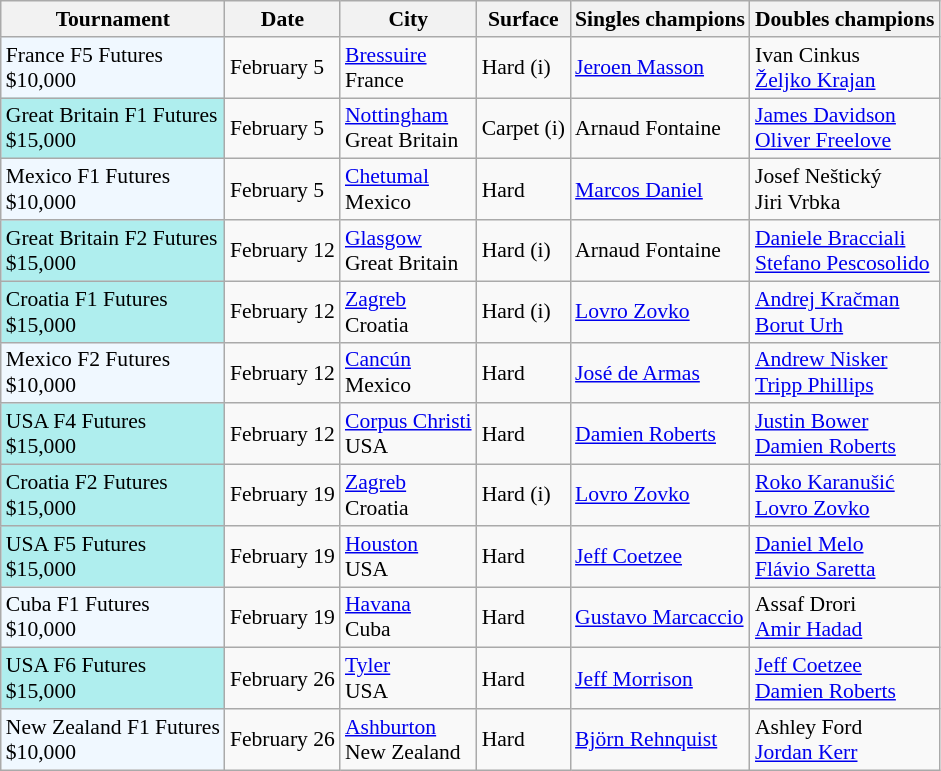<table class="sortable wikitable" style="font-size:90%">
<tr>
<th>Tournament</th>
<th>Date</th>
<th>City</th>
<th>Surface</th>
<th>Singles champions</th>
<th>Doubles champions</th>
</tr>
<tr>
<td style="background:#f0f8ff;">France F5 Futures<br>$10,000</td>
<td>February 5</td>
<td><a href='#'>Bressuire</a><br>France</td>
<td>Hard (i)</td>
<td> <a href='#'>Jeroen Masson</a></td>
<td> Ivan Cinkus <br> <a href='#'>Željko Krajan</a></td>
</tr>
<tr>
<td style="background:#afeeee;">Great Britain F1 Futures<br>$15,000</td>
<td>February 5</td>
<td><a href='#'>Nottingham</a><br>Great Britain</td>
<td>Carpet (i)</td>
<td> Arnaud Fontaine</td>
<td> <a href='#'>James Davidson</a> <br> <a href='#'>Oliver Freelove</a></td>
</tr>
<tr>
<td style="background:#f0f8ff;">Mexico F1 Futures<br>$10,000</td>
<td>February 5</td>
<td><a href='#'>Chetumal</a><br>Mexico</td>
<td>Hard</td>
<td> <a href='#'>Marcos Daniel</a></td>
<td> Josef Neštický <br> Jiri Vrbka</td>
</tr>
<tr>
<td style="background:#afeeee;">Great Britain F2 Futures<br>$15,000</td>
<td>February 12</td>
<td><a href='#'>Glasgow</a><br>Great Britain</td>
<td>Hard (i)</td>
<td> Arnaud Fontaine</td>
<td> <a href='#'>Daniele Bracciali</a> <br> <a href='#'>Stefano Pescosolido</a></td>
</tr>
<tr>
<td style="background:#afeeee;">Croatia F1 Futures<br>$15,000</td>
<td>February 12</td>
<td><a href='#'>Zagreb</a><br>Croatia</td>
<td>Hard (i)</td>
<td> <a href='#'>Lovro Zovko</a></td>
<td> <a href='#'>Andrej Kračman</a> <br> <a href='#'>Borut Urh</a></td>
</tr>
<tr>
<td style="background:#f0f8ff;">Mexico F2 Futures<br>$10,000</td>
<td>February 12</td>
<td><a href='#'>Cancún</a><br>Mexico</td>
<td>Hard</td>
<td> <a href='#'>José de Armas</a></td>
<td> <a href='#'>Andrew Nisker</a> <br> <a href='#'>Tripp Phillips</a></td>
</tr>
<tr>
<td style="background:#afeeee;">USA F4 Futures<br>$15,000</td>
<td>February 12</td>
<td><a href='#'>Corpus Christi</a><br>USA</td>
<td>Hard</td>
<td> <a href='#'>Damien Roberts</a></td>
<td> <a href='#'>Justin Bower</a> <br> <a href='#'>Damien Roberts</a></td>
</tr>
<tr>
<td style="background:#afeeee;">Croatia F2 Futures<br>$15,000</td>
<td>February 19</td>
<td><a href='#'>Zagreb</a><br>Croatia</td>
<td>Hard (i)</td>
<td> <a href='#'>Lovro Zovko</a></td>
<td> <a href='#'>Roko Karanušić</a> <br> <a href='#'>Lovro Zovko</a></td>
</tr>
<tr>
<td style="background:#afeeee;">USA F5 Futures<br>$15,000</td>
<td>February 19</td>
<td><a href='#'>Houston</a><br>USA</td>
<td>Hard</td>
<td> <a href='#'>Jeff Coetzee</a></td>
<td> <a href='#'>Daniel Melo</a> <br> <a href='#'>Flávio Saretta</a></td>
</tr>
<tr>
<td style="background:#f0f8ff;">Cuba F1 Futures<br>$10,000</td>
<td>February 19</td>
<td><a href='#'>Havana</a><br>Cuba</td>
<td>Hard</td>
<td> <a href='#'>Gustavo Marcaccio</a></td>
<td> Assaf Drori <br> <a href='#'>Amir Hadad</a></td>
</tr>
<tr>
<td style="background:#afeeee;">USA F6 Futures<br>$15,000</td>
<td>February 26</td>
<td><a href='#'>Tyler</a><br>USA</td>
<td>Hard</td>
<td> <a href='#'>Jeff Morrison</a></td>
<td> <a href='#'>Jeff Coetzee</a> <br> <a href='#'>Damien Roberts</a></td>
</tr>
<tr>
<td style="background:#f0f8ff;">New Zealand F1 Futures<br>$10,000</td>
<td>February 26</td>
<td><a href='#'>Ashburton</a><br>New Zealand</td>
<td>Hard</td>
<td> <a href='#'>Björn Rehnquist</a></td>
<td> Ashley Ford <br> <a href='#'>Jordan Kerr</a></td>
</tr>
</table>
